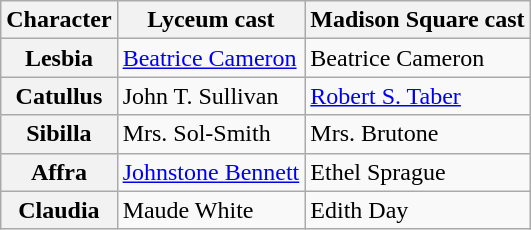<table class="wikitable sortable plainrowheaders">
<tr>
<th scope="col">Character</th>
<th scope="col">Lyceum cast</th>
<th scope="col">Madison Square cast</th>
</tr>
<tr>
<th scope="row">Lesbia</th>
<td><a href='#'>Beatrice Cameron</a></td>
<td>Beatrice Cameron</td>
</tr>
<tr>
<th scope="row">Catullus</th>
<td>John T. Sullivan</td>
<td><a href='#'>Robert S. Taber</a></td>
</tr>
<tr>
<th scope="row">Sibilla</th>
<td>Mrs. Sol-Smith</td>
<td>Mrs. Brutone</td>
</tr>
<tr>
<th scope="row">Affra</th>
<td><a href='#'>Johnstone Bennett</a></td>
<td>Ethel Sprague</td>
</tr>
<tr>
<th scope="row">Claudia</th>
<td>Maude White</td>
<td>Edith Day</td>
</tr>
</table>
